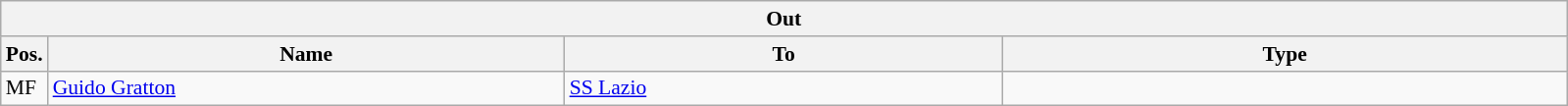<table class="wikitable" style="font-size:90%;">
<tr>
<th colspan="4">Out</th>
</tr>
<tr>
<th width=3%>Pos.</th>
<th width=33%>Name</th>
<th width=28%>To</th>
<th width=36%>Type</th>
</tr>
<tr>
<td>MF</td>
<td><a href='#'>Guido Gratton</a></td>
<td><a href='#'>SS Lazio</a></td>
<td></td>
</tr>
</table>
